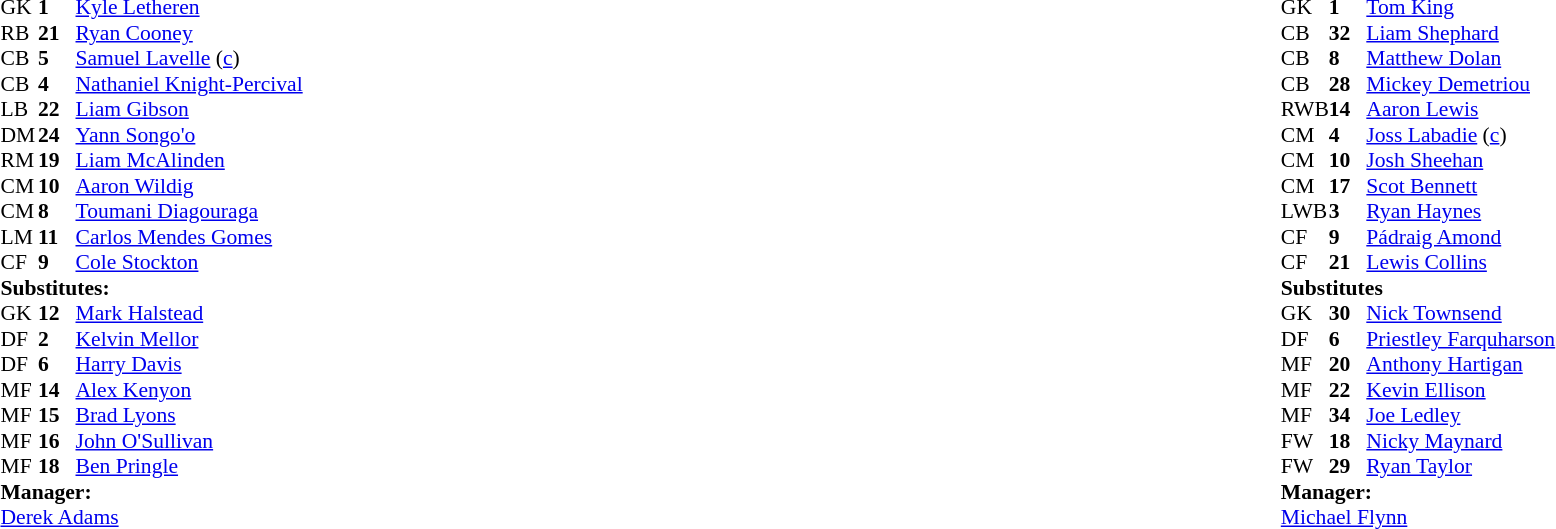<table style="width:100%">
<tr>
<td style="vertical-align:top;width=40%"><br><table cellspacing="0" cellpadding="0" style="font-size:90%;">
<tr>
<th width=25></th>
<th width=25></th>
</tr>
<tr>
<td>GK</td>
<td><strong>1</strong></td>
<td> <a href='#'>Kyle Letheren</a></td>
</tr>
<tr>
<td>RB</td>
<td><strong>21</strong></td>
<td> <a href='#'>Ryan Cooney</a></td>
</tr>
<tr>
<td>CB</td>
<td><strong>5</strong></td>
<td> <a href='#'>Samuel Lavelle</a> (<a href='#'>c</a>)</td>
</tr>
<tr>
<td>CB</td>
<td><strong>4</strong></td>
<td> <a href='#'>Nathaniel Knight-Percival</a></td>
</tr>
<tr>
<td>LB</td>
<td><strong>22</strong></td>
<td> <a href='#'>Liam Gibson</a></td>
<td></td>
<td></td>
</tr>
<tr>
<td>DM</td>
<td><strong>24</strong></td>
<td> <a href='#'>Yann Songo'o</a></td>
</tr>
<tr>
<td>RM</td>
<td><strong>19</strong></td>
<td> <a href='#'>Liam McAlinden</a></td>
<td></td>
<td></td>
</tr>
<tr>
<td>CM</td>
<td><strong>10</strong></td>
<td> <a href='#'>Aaron Wildig</a></td>
<td></td>
<td></td>
</tr>
<tr>
<td>CM</td>
<td><strong>8</strong></td>
<td> <a href='#'>Toumani Diagouraga</a></td>
</tr>
<tr>
<td>LM</td>
<td><strong>11</strong></td>
<td> <a href='#'>Carlos Mendes Gomes</a></td>
<td></td>
<td></td>
</tr>
<tr>
<td>CF</td>
<td><strong>9</strong></td>
<td> <a href='#'>Cole Stockton</a></td>
</tr>
<tr>
<td colspan=4><strong>Substitutes:</strong></td>
</tr>
<tr>
<td>GK</td>
<td><strong>12</strong></td>
<td> <a href='#'>Mark Halstead</a></td>
</tr>
<tr>
<td>DF</td>
<td><strong>2</strong></td>
<td> <a href='#'>Kelvin Mellor</a></td>
<td></td>
<td></td>
</tr>
<tr>
<td>DF</td>
<td><strong>6</strong></td>
<td> <a href='#'>Harry Davis</a></td>
</tr>
<tr>
<td>MF</td>
<td><strong>14</strong></td>
<td> <a href='#'>Alex Kenyon</a></td>
<td></td>
<td></td>
</tr>
<tr>
<td>MF</td>
<td><strong>15</strong></td>
<td> <a href='#'>Brad Lyons</a></td>
<td></td>
<td></td>
</tr>
<tr>
<td>MF</td>
<td><strong>16</strong></td>
<td> <a href='#'>John O'Sullivan</a></td>
<td></td>
<td></td>
</tr>
<tr>
<td>MF</td>
<td><strong>18</strong></td>
<td> <a href='#'>Ben Pringle</a></td>
</tr>
<tr>
<td colspan=4><strong>Manager:</strong></td>
</tr>
<tr>
<td colspan="4"> <a href='#'>Derek Adams</a></td>
</tr>
</table>
</td>
<td valign="top"></td>
<td valign="top" width="50%"><br><table style="font-size:90%;margin:auto" cellspacing="0" cellpadding="0">
<tr>
<th width=25></th>
<th width=25></th>
</tr>
<tr>
<td>GK</td>
<td><strong>1</strong></td>
<td> <a href='#'>Tom King</a></td>
</tr>
<tr>
<td>CB</td>
<td><strong>32</strong></td>
<td> <a href='#'>Liam Shephard</a></td>
</tr>
<tr>
<td>CB</td>
<td><strong>8</strong></td>
<td> <a href='#'>Matthew Dolan</a></td>
<td></td>
<td></td>
</tr>
<tr>
<td>CB</td>
<td><strong>28</strong></td>
<td> <a href='#'>Mickey Demetriou</a></td>
<td></td>
</tr>
<tr>
<td>RWB</td>
<td><strong>14</strong></td>
<td>  <a href='#'>Aaron Lewis</a></td>
<td></td>
<td></td>
</tr>
<tr>
<td>CM</td>
<td><strong>4</strong></td>
<td> <a href='#'>Joss Labadie</a> (<a href='#'>c</a>)</td>
<td></td>
</tr>
<tr>
<td>CM</td>
<td><strong>10</strong></td>
<td> <a href='#'>Josh Sheehan</a></td>
</tr>
<tr>
<td>CM</td>
<td><strong>17</strong></td>
<td> <a href='#'>Scot Bennett</a></td>
</tr>
<tr>
<td>LWB</td>
<td><strong>3</strong></td>
<td> <a href='#'>Ryan Haynes</a></td>
<td></td>
<td></td>
</tr>
<tr>
<td>CF</td>
<td><strong>9</strong></td>
<td> <a href='#'>Pádraig Amond</a></td>
<td></td>
<td></td>
</tr>
<tr>
<td>CF</td>
<td><strong>21</strong></td>
<td> <a href='#'>Lewis Collins</a></td>
<td></td>
<td></td>
</tr>
<tr>
<td colspan=4><strong>Substitutes</strong></td>
</tr>
<tr>
<td>GK</td>
<td><strong>30</strong></td>
<td> <a href='#'>Nick Townsend</a></td>
</tr>
<tr>
<td>DF</td>
<td><strong>6</strong></td>
<td> <a href='#'>Priestley Farquharson</a></td>
<td></td>
<td></td>
</tr>
<tr>
<td>MF</td>
<td><strong>20</strong></td>
<td> <a href='#'>Anthony Hartigan</a></td>
<td></td>
<td></td>
</tr>
<tr>
<td>MF</td>
<td><strong>22</strong></td>
<td> <a href='#'>Kevin Ellison</a></td>
<td></td>
<td></td>
</tr>
<tr>
<td>MF</td>
<td><strong>34</strong></td>
<td> <a href='#'>Joe Ledley</a></td>
</tr>
<tr>
<td>FW</td>
<td><strong>18</strong></td>
<td> <a href='#'>Nicky Maynard</a></td>
<td></td>
<td></td>
</tr>
<tr>
<td>FW</td>
<td><strong>29</strong></td>
<td> <a href='#'>Ryan Taylor</a></td>
<td></td>
<td></td>
</tr>
<tr>
<td colspan=4><strong>Manager:</strong></td>
</tr>
<tr>
<td colspan="4"> <a href='#'>Michael Flynn</a></td>
</tr>
</table>
</td>
</tr>
</table>
